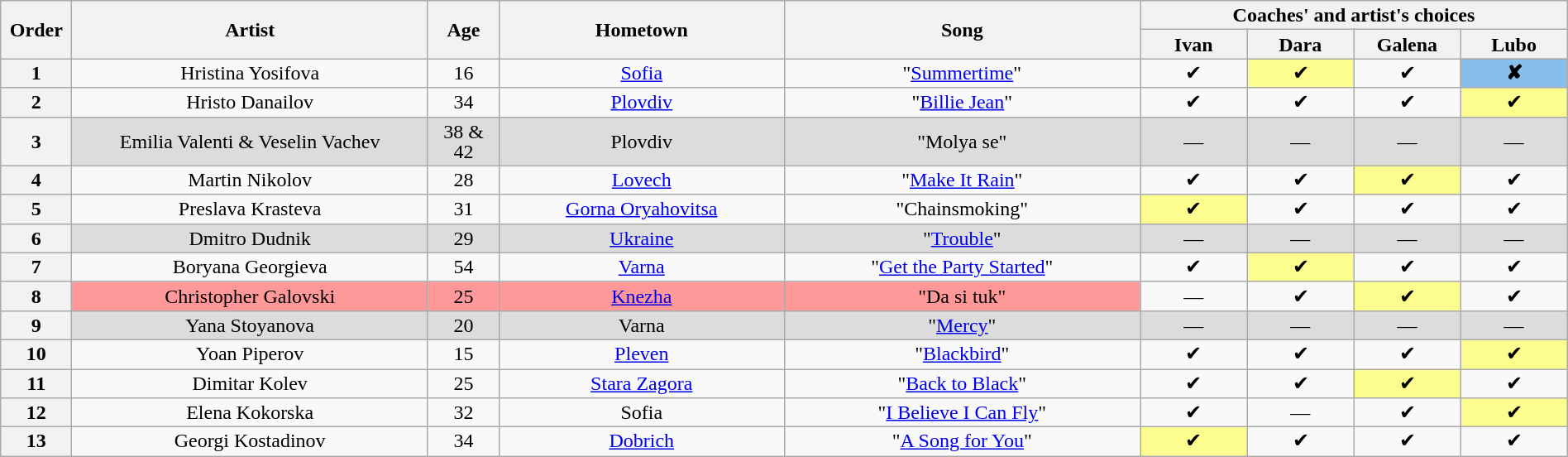<table class="wikitable" style="text-align:center; line-height:16px; width:100%">
<tr>
<th rowspan="2" scope="col" style="width:04%">Order</th>
<th rowspan="2" scope="col" style="width:20%">Artist</th>
<th rowspan="2" scope="col" style="width:04%">Age</th>
<th rowspan="2" scope="col" style="width:16%">Hometown</th>
<th rowspan="2" scope="col" style="width:20%">Song</th>
<th colspan="4" scope="col" style="width:24%">Coaches' and artist's choices</th>
</tr>
<tr>
<th style="width:06%">Ivan</th>
<th style="width:06%">Dara</th>
<th style="width:06%">Galena</th>
<th style="width:06%">Lubo</th>
</tr>
<tr>
<th>1</th>
<td>Hristina Yosifova</td>
<td>16</td>
<td><a href='#'>Sofia</a></td>
<td>"<a href='#'>Summertime</a>"</td>
<td>✔</td>
<td style="background:#fdfc8f">✔</td>
<td>✔</td>
<td style="background:#87beeb"><strong>✘</strong></td>
</tr>
<tr>
<th>2</th>
<td>Hristo Danailov</td>
<td>34</td>
<td><a href='#'>Plovdiv</a></td>
<td>"<a href='#'>Billie Jean</a>"</td>
<td>✔</td>
<td>✔</td>
<td>✔</td>
<td style="background:#fdfc8f">✔</td>
</tr>
<tr style="background:#dcdcdc">
<th>3</th>
<td>Emilia Valenti & Veselin Vachev</td>
<td>38 & 42</td>
<td>Plovdiv</td>
<td>"Molya se"</td>
<td>—</td>
<td>—</td>
<td>—</td>
<td>—</td>
</tr>
<tr>
<th>4</th>
<td>Martin Nikolov</td>
<td>28</td>
<td><a href='#'>Lovech</a></td>
<td>"<a href='#'>Make It Rain</a>"</td>
<td>✔</td>
<td>✔</td>
<td style="background:#fdfc8f">✔</td>
<td>✔</td>
</tr>
<tr>
<th>5</th>
<td>Preslava Krasteva</td>
<td>31</td>
<td><a href='#'>Gorna Oryahovitsa</a></td>
<td>"Chainsmoking"</td>
<td style="background:#fdfc8f">✔</td>
<td>✔</td>
<td>✔</td>
<td>✔</td>
</tr>
<tr style="background:#dcdcdc">
<th>6</th>
<td>Dmitro Dudnik</td>
<td>29</td>
<td><a href='#'>Ukraine</a></td>
<td>"<a href='#'>Trouble</a>"</td>
<td>—</td>
<td>—</td>
<td>—</td>
<td>—</td>
</tr>
<tr>
<th>7</th>
<td>Boryana Georgieva</td>
<td>54</td>
<td><a href='#'>Varna</a></td>
<td>"<a href='#'>Get the Party Started</a>"</td>
<td>✔</td>
<td style="background:#fdfc8f">✔</td>
<td>✔</td>
<td>✔</td>
</tr>
<tr>
<th>8</th>
<td style="background:#FF9999">Christopher Galovski</td>
<td style="background:#FF9999">25</td>
<td style="background:#FF9999"><a href='#'>Knezha</a></td>
<td style="background:#FF9999">"Da si tuk"</td>
<td>—</td>
<td>✔</td>
<td style="background:#fdfc8f">✔</td>
<td>✔</td>
</tr>
<tr style="background:#dcdcdc">
<th>9</th>
<td>Yana Stoyanova</td>
<td>20</td>
<td>Varna</td>
<td>"<a href='#'>Mercy</a>"</td>
<td>—</td>
<td>—</td>
<td>—</td>
<td>—</td>
</tr>
<tr>
<th>10</th>
<td>Yoan Piperov</td>
<td>15</td>
<td><a href='#'>Pleven</a></td>
<td>"<a href='#'>Blackbird</a>"</td>
<td>✔</td>
<td>✔</td>
<td>✔</td>
<td style="background:#fdfc8f">✔</td>
</tr>
<tr>
<th>11</th>
<td>Dimitar Kolev</td>
<td>25</td>
<td><a href='#'>Stara Zagora</a></td>
<td>"<a href='#'>Back to Black</a>"</td>
<td>✔</td>
<td>✔</td>
<td style="background:#fdfc8f">✔</td>
<td>✔</td>
</tr>
<tr>
<th>12</th>
<td>Elena Kokorska</td>
<td>32</td>
<td>Sofia</td>
<td>"<a href='#'>I Believe I Can Fly</a>"</td>
<td>✔</td>
<td>—</td>
<td>✔</td>
<td style="background:#fdfc8f">✔</td>
</tr>
<tr>
<th>13</th>
<td>Georgi Kostadinov</td>
<td>34</td>
<td><a href='#'>Dobrich</a></td>
<td>"<a href='#'>A Song for You</a>"</td>
<td style="background:#fdfc8f">✔</td>
<td>✔</td>
<td>✔</td>
<td>✔</td>
</tr>
</table>
